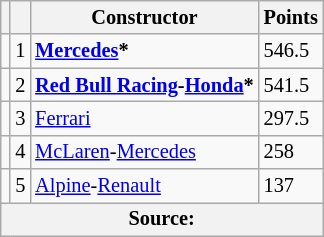<table class="wikitable" style="font-size: 85%;">
<tr>
<th scope="col"></th>
<th scope="col"></th>
<th scope="col">Constructor</th>
<th scope="col">Points</th>
</tr>
<tr>
<td align="left"></td>
<td align="center">1</td>
<td> <strong><a href='#'>Mercedes</a>*</strong></td>
<td align="left">546.5</td>
</tr>
<tr>
<td align="left"></td>
<td align="center">2</td>
<td> <strong><a href='#'>Red Bull Racing</a>-<a href='#'>Honda</a>*</strong></td>
<td align="left">541.5</td>
</tr>
<tr>
<td align="left"></td>
<td align="center">3</td>
<td> <a href='#'>Ferrari</a></td>
<td align="left">297.5</td>
</tr>
<tr>
<td align="left"></td>
<td align="center">4</td>
<td> <a href='#'>McLaren</a>-<a href='#'>Mercedes</a></td>
<td align="left">258</td>
</tr>
<tr>
<td align="left"></td>
<td align="center">5</td>
<td> <a href='#'>Alpine</a>-<a href='#'>Renault</a></td>
<td align="left">137</td>
</tr>
<tr>
<th colspan=4>Source:</th>
</tr>
</table>
